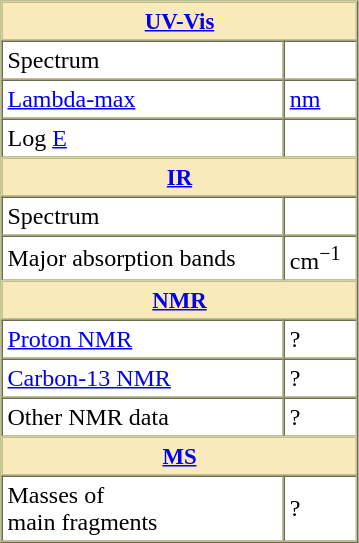<table border="1" cellspacing="0" cellpadding="3" style="margin: 0 0 0 0.5em; background: #FFFFFF; border-color: #C0C090;">
<tr>
<th width="85%" align="center" cellspacing="3" style="font-size:95%; border: 1px solid #C0C090; background-color: #F8EABA; margin-bottom: 3px;" colspan="2"><a href='#'>UV-Vis</a></th>
</tr>
<tr>
<td>Spectrum</td>
<td></td>
</tr>
<tr>
<td><a href='#'>Lambda-max</a></td>
<td><a href='#'>nm</a></td>
</tr>
<tr>
<td>Log <a href='#'>Ε</a></td>
<td></td>
</tr>
<tr>
<th width="85%" align="center" cellspacing="3" style="font-size:95%; border: 1px solid #C0C090; background-color: #F8EABA; margin-bottom: 3px;" colspan="2"><a href='#'>IR</a></th>
</tr>
<tr>
<td>Spectrum</td>
<td></td>
</tr>
<tr>
<td>Major absorption bands</td>
<td>cm<sup>−1</sup></td>
</tr>
<tr>
<th width="85%" align="center" cellspacing="3" style="font-size:95%; border: 1px solid #C0C090; background-color: #F8EABA; margin-bottom: 3px;" colspan="2"><a href='#'>NMR</a></th>
</tr>
<tr>
<td><a href='#'>Proton NMR</a> </td>
<td>?</td>
</tr>
<tr>
<td><a href='#'>Carbon-13 NMR</a> </td>
<td>?</td>
</tr>
<tr>
<td>Other NMR data </td>
<td>?</td>
</tr>
<tr>
<th width="85%" align="center" cellspacing="3" style="font-size:95%; border: 1px solid #C0C090; background-color: #F8EABA; margin-bottom: 3px;" colspan="2"><a href='#'>MS</a></th>
</tr>
<tr>
<td>Masses of <br>main fragments</td>
<td>? </td>
</tr>
</table>
